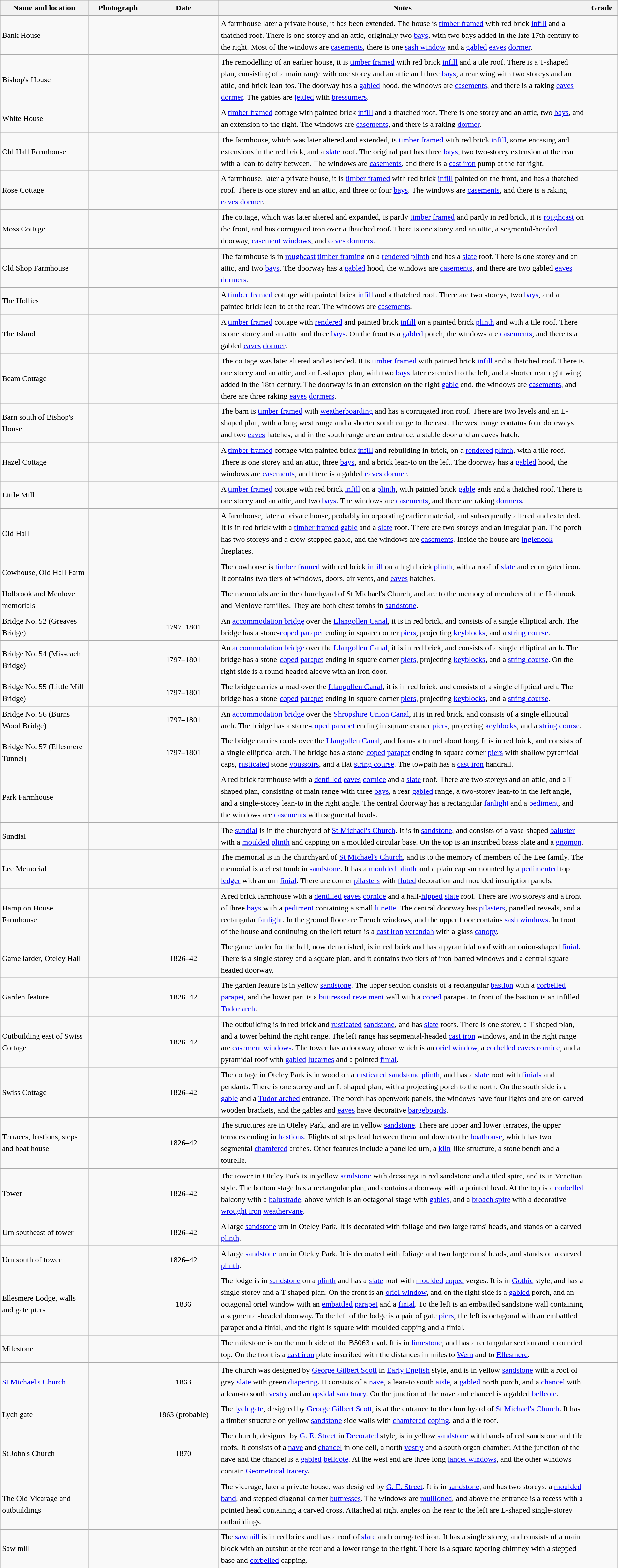<table class="wikitable sortable plainrowheaders" style="width:100%; border:0; text-align:left; line-height:150%;">
<tr>
<th scope="col"  style="width:150px">Name and location</th>
<th scope="col"  style="width:100px" class="unsortable">Photograph</th>
<th scope="col"  style="width:120px">Date</th>
<th scope="col"  style="width:650px" class="unsortable">Notes</th>
<th scope="col"  style="width:50px">Grade</th>
</tr>
<tr>
<td>Bank House<br><small></small></td>
<td></td>
<td align="center"></td>
<td>A farmhouse later a private house, it has been extended.  The house is <a href='#'>timber framed</a> with red brick <a href='#'>infill</a> and a thatched roof.  There is one storey and an attic, originally two <a href='#'>bays</a>, with two bays added in the late 17th century to the right.  Most of the windows are <a href='#'>casements</a>, there is one <a href='#'>sash window</a> and a <a href='#'>gabled</a> <a href='#'>eaves</a> <a href='#'>dormer</a>.</td>
<td align="center" ></td>
</tr>
<tr>
<td>Bishop's House<br><small></small></td>
<td></td>
<td align="center"></td>
<td>The remodelling of an earlier house, it is <a href='#'>timber framed</a> with red brick <a href='#'>infill</a> and a tile roof.  There is a T-shaped plan, consisting of a main range with one storey and an attic and three <a href='#'>bays</a>, a rear wing with two storeys and an attic, and brick lean-tos.  The doorway has a <a href='#'>gabled</a> hood, the windows are <a href='#'>casements</a>, and there is a raking <a href='#'>eaves</a> <a href='#'>dormer</a>.  The gables are <a href='#'>jettied</a> with <a href='#'>bressumers</a>.</td>
<td align="center" ></td>
</tr>
<tr>
<td>White House<br><small></small></td>
<td></td>
<td align="center"></td>
<td>A <a href='#'>timber framed</a> cottage with painted brick <a href='#'>infill</a> and a thatched roof.  There is one storey and an attic, two <a href='#'>bays</a>, and an extension to the right.  The windows are <a href='#'>casements</a>, and there is a raking <a href='#'>dormer</a>.</td>
<td align="center" ></td>
</tr>
<tr>
<td>Old Hall Farmhouse<br><small></small></td>
<td></td>
<td align="center"></td>
<td>The farmhouse, which was later altered and extended, is <a href='#'>timber framed</a> with red brick <a href='#'>infill</a>, some encasing and extensions in the red brick, and a <a href='#'>slate</a> roof.  The original part has three <a href='#'>bays</a>, two two-storey extension at the rear with a lean-to dairy between.  The windows are <a href='#'>casements</a>, and there is a <a href='#'>cast iron</a> pump at the far right.</td>
<td align="center" ></td>
</tr>
<tr>
<td>Rose Cottage<br><small></small></td>
<td></td>
<td align="center"></td>
<td>A farmhouse, later a private house, it is <a href='#'>timber framed</a> with red brick <a href='#'>infill</a> painted on the front, and has a thatched roof.  There is one storey and an attic, and three or four <a href='#'>bays</a>.  The windows are <a href='#'>casements</a>, and there is a raking <a href='#'>eaves</a> <a href='#'>dormer</a>.</td>
<td align="center" ></td>
</tr>
<tr>
<td>Moss Cottage<br><small></small></td>
<td></td>
<td align="center"></td>
<td>The cottage, which was later altered and expanded, is partly <a href='#'>timber framed</a> and partly in red brick, it is <a href='#'>roughcast</a> on the front, and has corrugated iron over a thatched roof.  There is one storey and an attic, a segmental-headed doorway, <a href='#'>casement windows</a>, and <a href='#'>eaves</a> <a href='#'>dormers</a>.</td>
<td align="center" ></td>
</tr>
<tr>
<td>Old Shop Farmhouse<br><small></small></td>
<td></td>
<td align="center"></td>
<td>The farmhouse is in <a href='#'>roughcast</a> <a href='#'>timber framing</a> on a <a href='#'>rendered</a> <a href='#'>plinth</a> and has a <a href='#'>slate</a> roof.  There is one storey and an attic, and two <a href='#'>bays</a>.  The doorway has a <a href='#'>gabled</a> hood, the windows are <a href='#'>casements</a>, and there are two gabled <a href='#'>eaves</a> <a href='#'>dormers</a>.</td>
<td align="center" ></td>
</tr>
<tr>
<td>The Hollies<br><small></small></td>
<td></td>
<td align="center"></td>
<td>A <a href='#'>timber framed</a> cottage with painted brick <a href='#'>infill</a> and a thatched roof.  There are two storeys, two <a href='#'>bays</a>, and a painted brick lean-to at the rear.  The windows are <a href='#'>casements</a>.</td>
<td align="center" ></td>
</tr>
<tr>
<td>The Island<br><small></small></td>
<td></td>
<td align="center"></td>
<td>A <a href='#'>timber framed</a> cottage with <a href='#'>rendered</a> and painted brick <a href='#'>infill</a> on a painted brick <a href='#'>plinth</a> and with a tile roof.  There is one storey and an attic and three <a href='#'>bays</a>.  On the front is a <a href='#'>gabled</a> porch, the windows are <a href='#'>casements</a>, and there is a gabled <a href='#'>eaves</a> <a href='#'>dormer</a>.</td>
<td align="center" ></td>
</tr>
<tr>
<td>Beam Cottage<br><small></small></td>
<td></td>
<td align="center"></td>
<td>The cottage was later altered and extended.  It is <a href='#'>timber framed</a> with painted brick <a href='#'>infill</a> and a thatched roof.  There is one storey and an attic, and an L-shaped plan, with two <a href='#'>bays</a> later extended to the left, and a shorter rear right wing added in the 18th century.  The doorway is in an extension on the right <a href='#'>gable</a> end, the windows are <a href='#'>casements</a>, and there are three raking <a href='#'>eaves</a> <a href='#'>dormers</a>.</td>
<td align="center" ></td>
</tr>
<tr>
<td>Barn south of Bishop's House<br><small></small></td>
<td></td>
<td align="center"></td>
<td>The barn is <a href='#'>timber framed</a> with <a href='#'>weatherboarding</a> and has a corrugated iron roof.  There are two levels and an L-shaped plan, with a long west range and a shorter south range to the east.  The west range contains four doorways and two <a href='#'>eaves</a> hatches, and in the south range are an entrance, a stable door and an eaves hatch.</td>
<td align="center" ></td>
</tr>
<tr>
<td>Hazel Cottage<br><small></small></td>
<td></td>
<td align="center"></td>
<td>A <a href='#'>timber framed</a> cottage with painted brick <a href='#'>infill</a> and rebuilding in brick, on a <a href='#'>rendered</a> <a href='#'>plinth</a>, with a tile roof.  There is one storey and an attic, three <a href='#'>bays</a>, and a brick lean-to on the left.  The doorway has a <a href='#'>gabled</a> hood, the windows are <a href='#'>casements</a>, and there is a gabled <a href='#'>eaves</a> <a href='#'>dormer</a>.</td>
<td align="center" ></td>
</tr>
<tr>
<td>Little Mill<br><small></small></td>
<td></td>
<td align="center"></td>
<td>A <a href='#'>timber framed</a> cottage with red brick <a href='#'>infill</a> on a <a href='#'>plinth</a>, with painted brick <a href='#'>gable</a> ends and a thatched roof.  There is one storey and an attic, and two <a href='#'>bays</a>.  The windows are <a href='#'>casements</a>, and there are raking <a href='#'>dormers</a>.</td>
<td align="center" ></td>
</tr>
<tr>
<td>Old Hall<br><small></small></td>
<td></td>
<td align="center"></td>
<td>A farmhouse, later a private house, probably incorporating earlier material, and subsequently altered and extended.  It is in red brick with a <a href='#'>timber framed</a> <a href='#'>gable</a> and a <a href='#'>slate</a> roof.  There are two storeys and an irregular plan.  The porch has two storeys and a crow-stepped gable, and the windows are <a href='#'>casements</a>.  Inside the house are <a href='#'>inglenook</a> fireplaces.</td>
<td align="center" ></td>
</tr>
<tr>
<td>Cowhouse, Old Hall Farm<br><small></small></td>
<td></td>
<td align="center"></td>
<td>The cowhouse is <a href='#'>timber framed</a> with red brick <a href='#'>infill</a> on a high brick <a href='#'>plinth</a>, with a roof of <a href='#'>slate</a> and corrugated iron.  It contains two tiers of windows, doors, air vents, and <a href='#'>eaves</a> hatches.</td>
<td align="center" ></td>
</tr>
<tr>
<td>Holbrook and Menlove memorials<br><small></small></td>
<td></td>
<td align="center"></td>
<td>The memorials are in the churchyard of St Michael's Church, and are to the memory of members of the Holbrook and Menlove families.  They are both chest tombs in <a href='#'>sandstone</a>.</td>
<td align="center" ></td>
</tr>
<tr>
<td>Bridge No. 52 (Greaves Bridge)<br><small></small></td>
<td></td>
<td align="center">1797–1801</td>
<td>An <a href='#'>accommodation bridge</a> over the <a href='#'>Llangollen Canal</a>, it is in red brick, and consists of a single elliptical arch.  The bridge has a stone-<a href='#'>coped</a> <a href='#'>parapet</a> ending in square corner <a href='#'>piers</a>, projecting <a href='#'>keyblocks</a>, and a <a href='#'>string course</a>.</td>
<td align="center" ></td>
</tr>
<tr>
<td>Bridge No. 54 (Misseach Bridge)<br><small></small></td>
<td></td>
<td align="center">1797–1801</td>
<td>An <a href='#'>accommodation bridge</a> over the <a href='#'>Llangollen Canal</a>, it is in red brick, and consists of a single elliptical arch.  The bridge has a stone-<a href='#'>coped</a> <a href='#'>parapet</a> ending in square corner <a href='#'>piers</a>, projecting <a href='#'>keyblocks</a>, and a <a href='#'>string course</a>.  On the right side is a round-headed alcove with an iron door.</td>
<td align="center" ></td>
</tr>
<tr>
<td>Bridge No. 55 (Little Mill Bridge)<br><small></small></td>
<td></td>
<td align="center">1797–1801</td>
<td>The bridge carries a road over the <a href='#'>Llangollen Canal</a>, it is in red brick, and consists of a single elliptical arch.  The bridge has a stone-<a href='#'>coped</a> <a href='#'>parapet</a> ending in square corner <a href='#'>piers</a>, projecting <a href='#'>keyblocks</a>, and a <a href='#'>string course</a>.</td>
<td align="center" ></td>
</tr>
<tr>
<td>Bridge No. 56 (Burns Wood Bridge)<br><small></small></td>
<td></td>
<td align="center">1797–1801</td>
<td>An <a href='#'>accommodation bridge</a> over the <a href='#'>Shropshire Union Canal</a>, it is in red brick, and consists of a single elliptical arch.  The bridge has a stone-<a href='#'>coped</a> <a href='#'>parapet</a> ending in square corner <a href='#'>piers</a>, projecting <a href='#'>keyblocks</a>, and a <a href='#'>string course</a>.</td>
<td align="center" ></td>
</tr>
<tr>
<td>Bridge No. 57 (Ellesmere Tunnel)<br><small></small></td>
<td></td>
<td align="center">1797–1801</td>
<td>The bridge carries roads over the <a href='#'>Llangollen Canal</a>, and forms a tunnel about  long.  It is in red brick, and consists of a single elliptical arch. The bridge has a stone-<a href='#'>coped</a> <a href='#'>parapet</a> ending in square corner <a href='#'>piers</a> with shallow pyramidal caps, <a href='#'>rusticated</a> stone <a href='#'>voussoirs</a>, and a flat <a href='#'>string course</a>.  The towpath has a <a href='#'>cast iron</a> handrail.</td>
<td align="center" ></td>
</tr>
<tr>
<td>Park Farmhouse<br><small></small></td>
<td></td>
<td align="center"></td>
<td>A red brick farmhouse with a <a href='#'>dentilled</a> <a href='#'>eaves</a> <a href='#'>cornice</a> and a <a href='#'>slate</a> roof.  There are two storeys and an attic, and a T-shaped plan, consisting of main range with three <a href='#'>bays</a>, a rear <a href='#'>gabled</a> range, a two-storey lean-to in the left angle, and a single-storey lean-to in the right angle.  The central doorway has a rectangular <a href='#'>fanlight</a> and a <a href='#'>pediment</a>, and the windows are <a href='#'>casements</a> with segmental heads.</td>
<td align="center" ></td>
</tr>
<tr>
<td>Sundial<br><small></small></td>
<td></td>
<td align="center"></td>
<td>The <a href='#'>sundial</a> is in the churchyard of <a href='#'>St Michael's Church</a>.  It is in <a href='#'>sandstone</a>, and consists of a vase-shaped <a href='#'>baluster</a> with a <a href='#'>moulded</a> <a href='#'>plinth</a> and capping on a moulded circular base.  On the top is an inscribed brass plate and a <a href='#'>gnomon</a>.</td>
<td align="center" ></td>
</tr>
<tr>
<td>Lee Memorial<br><small></small></td>
<td></td>
<td align="center"></td>
<td>The memorial is in the churchyard of <a href='#'>St Michael's Church</a>, and is to the memory of members of the Lee family.  The memorial is a chest tomb in <a href='#'>sandstone</a>.  It has a <a href='#'>moulded</a> <a href='#'>plinth</a> and a plain cap surmounted by a <a href='#'>pedimented</a> top <a href='#'>ledger</a> with an urn <a href='#'>finial</a>. There are corner <a href='#'>pilasters</a> with <a href='#'>fluted</a> decoration and moulded inscription panels.</td>
<td align="center" ></td>
</tr>
<tr>
<td>Hampton House Farmhouse<br><small></small></td>
<td></td>
<td align="center"></td>
<td>A red brick farmhouse with a <a href='#'>dentilled</a> <a href='#'>eaves</a> <a href='#'>cornice</a> and a half-<a href='#'>hipped</a> <a href='#'>slate</a> roof.  There are two storeys and a front of three <a href='#'>bays</a> with a <a href='#'>pediment</a> containing a small <a href='#'>lunette</a>.  The central doorway has <a href='#'>pilasters</a>, panelled reveals, and a rectangular <a href='#'>fanlight</a>.  In the ground floor are French windows, and the upper floor contains <a href='#'>sash windows</a>.  In front of the house and continuing on the left return is a <a href='#'>cast iron</a> <a href='#'>verandah</a> with a glass <a href='#'>canopy</a>.</td>
<td align="center" ></td>
</tr>
<tr>
<td>Game larder, Oteley Hall<br><small></small></td>
<td></td>
<td align="center">1826–42</td>
<td>The game larder for the hall, now demolished, is in red brick and has a pyramidal roof with an onion-shaped <a href='#'>finial</a>.  There is a single storey and a square plan, and it contains two tiers of iron-barred windows and a central square-headed doorway.</td>
<td align="center" ></td>
</tr>
<tr>
<td>Garden feature<br><small></small></td>
<td></td>
<td align="center">1826–42</td>
<td>The garden feature is in yellow <a href='#'>sandstone</a>.  The upper section consists of a rectangular <a href='#'>bastion</a> with a <a href='#'>corbelled</a> <a href='#'>parapet</a>, and the lower part is a <a href='#'>buttressed</a> <a href='#'>revetment</a> wall with a <a href='#'>coped</a> parapet.  In front of the bastion is an infilled <a href='#'>Tudor arch</a>.</td>
<td align="center" ></td>
</tr>
<tr>
<td>Outbuilding east of Swiss Cottage<br><small></small></td>
<td></td>
<td align="center">1826–42</td>
<td>The outbuilding is in red brick and <a href='#'>rusticated</a> <a href='#'>sandstone</a>, and has <a href='#'>slate</a> roofs.  There is one storey, a T-shaped plan, and a tower behind the right range.  The left range has segmental-headed <a href='#'>cast iron</a> windows, and in the right range are <a href='#'>casement windows</a>.  The tower has a doorway, above which is an <a href='#'>oriel window</a>, a <a href='#'>corbelled</a> <a href='#'>eaves</a> <a href='#'>cornice</a>, and a pyramidal roof with <a href='#'>gabled</a> <a href='#'>lucarnes</a> and a pointed <a href='#'>finial</a>.</td>
<td align="center" ></td>
</tr>
<tr>
<td>Swiss Cottage<br><small></small></td>
<td></td>
<td align="center">1826–42</td>
<td>The cottage in Oteley Park is in wood on a <a href='#'>rusticated</a> <a href='#'>sandstone</a> <a href='#'>plinth</a>, and has a <a href='#'>slate</a> roof with <a href='#'>finials</a> and pendants.  There is one storey and an L-shaped plan, with a projecting porch to the north.  On the south side is a <a href='#'>gable</a> and a <a href='#'>Tudor arched</a> entrance.  The porch has openwork panels, the windows have four lights and are on carved wooden brackets, and the gables and <a href='#'>eaves</a> have decorative <a href='#'>bargeboards</a>.</td>
<td align="center" ></td>
</tr>
<tr>
<td>Terraces, bastions, steps and boat house<br><small></small></td>
<td></td>
<td align="center">1826–42</td>
<td>The structures are in Oteley Park, and are in yellow <a href='#'>sandstone</a>.  There are upper and lower terraces, the upper terraces ending in <a href='#'>bastions</a>.  Flights of steps lead between them and down to the <a href='#'>boathouse</a>, which has two segmental <a href='#'>chamfered</a> arches.  Other features include a panelled urn, a <a href='#'>kiln</a>-like structure, a stone bench and a tourelle.</td>
<td align="center" ></td>
</tr>
<tr>
<td>Tower<br><small></small></td>
<td></td>
<td align="center">1826–42</td>
<td>The tower in Oteley Park is in yellow <a href='#'>sandstone</a> with dressings in red sandstone and a tiled spire, and is in Venetian style.  The bottom stage has a rectangular plan, and contains a doorway with a pointed head.  At the top is a <a href='#'>corbelled</a> balcony with a <a href='#'>balustrade</a>, above which is an octagonal stage with <a href='#'>gables</a>, and a <a href='#'>broach spire</a> with a decorative <a href='#'>wrought iron</a> <a href='#'>weathervane</a>.</td>
<td align="center" ></td>
</tr>
<tr>
<td>Urn southeast of tower<br><small></small></td>
<td></td>
<td align="center">1826–42</td>
<td>A large <a href='#'>sandstone</a> urn in Oteley Park.   It is decorated with foliage and two large rams' heads, and stands on a carved <a href='#'>plinth</a>.</td>
<td align="center" ></td>
</tr>
<tr>
<td>Urn south of tower<br><small></small></td>
<td></td>
<td align="center">1826–42</td>
<td>A large <a href='#'>sandstone</a> urn in Oteley Park.  It is decorated with foliage and two large rams' heads, and stands on a carved <a href='#'>plinth</a>.</td>
<td align="center" ></td>
</tr>
<tr>
<td>Ellesmere Lodge, walls and gate piers<br><small></small></td>
<td></td>
<td align="center">1836</td>
<td>The lodge is in <a href='#'>sandstone</a> on a <a href='#'>plinth</a> and has a <a href='#'>slate</a> roof with <a href='#'>moulded</a> <a href='#'>coped</a> verges.  It is in <a href='#'>Gothic</a> style, and has a single storey and a T-shaped plan.  On the front is an <a href='#'>oriel window</a>, and on the right side is a <a href='#'>gabled</a> porch, and an octagonal oriel window with an <a href='#'>embattled</a> <a href='#'>parapet</a> and a <a href='#'>finial</a>.  To the left is an embattled sandstone wall containing a segmental-headed doorway.  To the left of the lodge is a pair of gate <a href='#'>piers</a>, the left is octagonal with an embattled parapet and a finial, and the right is square with moulded capping and a finial.</td>
<td align="center" ></td>
</tr>
<tr>
<td>Milestone<br><small></small></td>
<td></td>
<td align="center"></td>
<td>The milestone is on the north side of the B5063 road.  It is in <a href='#'>limestone</a>, and has a rectangular section and a rounded top.  On the front is a <a href='#'>cast iron</a> plate inscribed with the distances in miles to <a href='#'>Wem</a> and to <a href='#'>Ellesmere</a>.</td>
<td align="center" ></td>
</tr>
<tr>
<td><a href='#'>St Michael's Church</a><br><small></small></td>
<td></td>
<td align="center">1863</td>
<td>The church was designed by <a href='#'>George Gilbert Scott</a> in <a href='#'>Early English</a> style, and is in yellow <a href='#'>sandstone</a> with a roof of grey <a href='#'>slate</a> with green <a href='#'>diapering</a>.  It consists of a <a href='#'>nave</a>, a lean-to south <a href='#'>aisle</a>, a <a href='#'>gabled</a> north porch, and a <a href='#'>chancel</a> with a lean-to south <a href='#'>vestry</a> and an <a href='#'>apsidal</a> <a href='#'>sanctuary</a>.  On the junction of the nave and chancel is a gabled <a href='#'>bellcote</a>.</td>
<td align="center" ></td>
</tr>
<tr>
<td>Lych gate<br><small></small></td>
<td></td>
<td align="center">1863 (probable)</td>
<td>The <a href='#'>lych gate</a>, designed by <a href='#'>George Gilbert Scott</a>, is at the entrance to the churchyard of <a href='#'>St Michael's Church</a>.  It has a timber structure on yellow <a href='#'>sandstone</a> side walls with <a href='#'>chamfered</a> <a href='#'>coping</a>, and a tile roof.</td>
<td align="center" ></td>
</tr>
<tr>
<td>St John's Church<br><small></small></td>
<td></td>
<td align="center">1870</td>
<td>The church, designed by <a href='#'>G. E. Street</a> in <a href='#'>Decorated</a> style, is in yellow <a href='#'>sandstone</a> with bands of red sandstone and tile roofs.  It consists of a <a href='#'>nave</a> and <a href='#'>chancel</a> in one cell, a north <a href='#'>vestry</a> and a south organ chamber.  At the junction of the nave and the chancel is a <a href='#'>gabled</a> <a href='#'>bellcote</a>.  At the west end are three long <a href='#'>lancet windows</a>, and the other windows contain <a href='#'>Geometrical</a> <a href='#'>tracery</a>.</td>
<td align="center" ></td>
</tr>
<tr>
<td>The Old Vicarage and outbuildings<br><small></small></td>
<td></td>
<td align="center"></td>
<td>The vicarage, later a private house, was designed by <a href='#'>G. E. Street</a>.  It is in <a href='#'>sandstone</a>, and has two storeys, a <a href='#'>moulded</a> <a href='#'>band</a>, and stepped diagonal corner <a href='#'>buttresses</a>.  The windows are <a href='#'>mullioned</a>, and above the entrance is a recess with a pointed head containing a carved cross.  Attached at right angles on the rear to the left are L-shaped single-storey outbuildings.</td>
<td align="center" ></td>
</tr>
<tr>
<td>Saw mill<br><small></small></td>
<td></td>
<td align="center"></td>
<td>The <a href='#'>sawmill</a> is in red brick and has a roof of <a href='#'>slate</a> and corrugated iron.  It has a single storey, and consists of a main block with an outshut at the rear and a lower range to the right.  There is a square tapering chimney with a stepped base and <a href='#'>corbelled</a> capping.</td>
<td align="center" ></td>
</tr>
<tr>
</tr>
</table>
